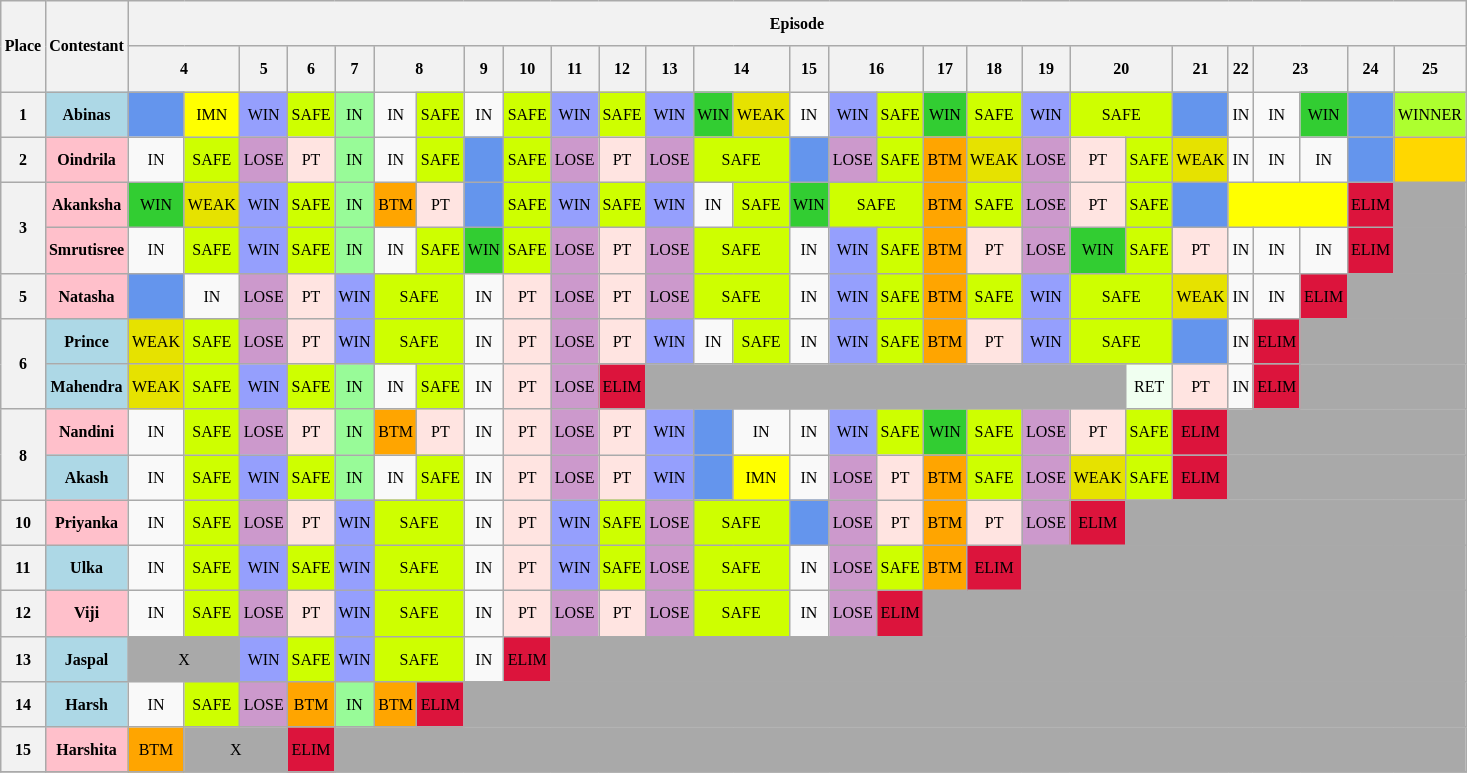<table class="wikitable" style="text-align: center; font-size: 8pt; line-height:25px;">
<tr>
<th rowspan="2">Place</th>
<th rowspan="2">Contestant</th>
<th colspan="31">Episode</th>
</tr>
<tr>
<th colspan="2">4</th>
<th>5</th>
<th>6</th>
<th>7</th>
<th colspan="2">8</th>
<th>9</th>
<th>10</th>
<th>11</th>
<th>12</th>
<th>13</th>
<th colspan="2">14</th>
<th>15</th>
<th colspan="2">16</th>
<th>17</th>
<th>18</th>
<th>19</th>
<th colspan="2">20</th>
<th>21</th>
<th>22</th>
<th colspan="2">23</th>
<th>24</th>
<th>25</th>
</tr>
<tr>
<th>1</th>
<th style="background:lightblue;">Abinas</th>
<td style="background:cornflowerblue;"></td>
<td style="background:yellow;">IMN</td>
<td style="background:#959FFD;">WIN</td>
<td style="background:#CEFF00;">SAFE</td>
<td style="background:palegreen;">IN</td>
<td>IN</td>
<td style="background:#CEFF00;">SAFE</td>
<td>IN</td>
<td style="background:#CEFF00;">SAFE</td>
<td style="background:#959FFD;">WIN</td>
<td style="background:#CEFF00;">SAFE</td>
<td style="background:#959FFD;">WIN</td>
<td style="background:limegreen;">WIN</td>
<td style="background:#E6E200;">WEAK</td>
<td>IN</td>
<td style="background:#959FFD;">WIN</td>
<td style="background:#CEFF00;">SAFE</td>
<td style="background:limegreen;">WIN</td>
<td style="background:#CEFF00;">SAFE</td>
<td style="background:#959FFD;">WIN</td>
<td style="background:#CEFF00;" colspan="2">SAFE</td>
<td style="background:cornflowerblue;"></td>
<td>IN</td>
<td>IN</td>
<td style="background:limegreen;">WIN</td>
<td style="background:cornflowerblue;"></td>
<td style="background:#ADFF2F;">WINNER</td>
</tr>
<tr>
<th>2</th>
<th style="background:pink;">Oindrila</th>
<td>IN</td>
<td style="background:#CEFF00;">SAFE</td>
<td style="background:#CC99CC;">LOSE</td>
<td style="background:mistyrose;">PT</td>
<td style="background:palegreen;">IN</td>
<td>IN</td>
<td style="background:#CEFF00;">SAFE</td>
<td style="background:cornflowerblue;"></td>
<td style="background:#CEFF00;">SAFE</td>
<td style="background:#CC99CC;">LOSE</td>
<td style="background:mistyrose;">PT</td>
<td style="background:#CC99CC;">LOSE</td>
<td style="background:#CEFF00;" colspan="2">SAFE</td>
<td style="background:cornflowerblue;"></td>
<td style="background:#CC99CC;">LOSE</td>
<td style="background:#CEFF00;">SAFE</td>
<td style="background:orange;">BTM</td>
<td style="background:#E6E200;">WEAK</td>
<td style="background:#CC99CC;">LOSE</td>
<td style="background:mistyrose;">PT</td>
<td style="background:#CEFF00;">SAFE</td>
<td style="background:#E6E200;">WEAK</td>
<td>IN</td>
<td>IN</td>
<td>IN</td>
<td style="background:cornflowerblue;"></td>
<td style="background:gold;"></td>
</tr>
<tr>
<th rowspan="2">3</th>
<th style="background:pink;">Akanksha</th>
<td style="background:limegreen;">WIN</td>
<td style="background:#E6E200;">WEAK</td>
<td style="background:#959FFD;">WIN</td>
<td style="background:#CEFF00;">SAFE</td>
<td style="background:palegreen;">IN</td>
<td style="background:orange;">BTM</td>
<td style="background:mistyrose;">PT</td>
<td style="background:cornflowerblue;"></td>
<td style="background:#CEFF00;">SAFE</td>
<td style="background:#959FFD;">WIN</td>
<td style="background:#CEFF00;">SAFE</td>
<td style="background:#959FFD;">WIN</td>
<td>IN</td>
<td style="background:#CEFF00;">SAFE</td>
<td style="background:limegreen;">WIN</td>
<td style="background:#CEFF00;" colspan="2">SAFE</td>
<td style="background:orange;">BTM</td>
<td style="background:#CEFF00;">SAFE</td>
<td style="background:#CC99CC;">LOSE</td>
<td style="background:mistyrose;">PT</td>
<td style="background:#CEFF00;">SAFE</td>
<td style="background:cornflowerblue;"></td>
<td colspan="3" style="background:yellow;"></td>
<td style="background:crimson;">ELIM</td>
<td style="background:darkgrey;" colspan="1"></td>
</tr>
<tr>
<th style="background:pink;">Smrutisree</th>
<td>IN</td>
<td style="background:#CEFF00;">SAFE</td>
<td style="background:#959FFD;">WIN</td>
<td style="background:#CEFF00;">SAFE</td>
<td style="background:palegreen;">IN</td>
<td>IN</td>
<td style="background:#CEFF00;">SAFE</td>
<td style="background:limegreen;">WIN</td>
<td style="background:#CEFF00;">SAFE</td>
<td style="background:#CC99CC;">LOSE</td>
<td style="background:mistyrose;">PT</td>
<td style="background:#CC99CC;">LOSE</td>
<td style="background:#CEFF00;" colspan="2">SAFE</td>
<td>IN</td>
<td style="background:#959FFD;">WIN</td>
<td style="background:#CEFF00;">SAFE</td>
<td style="background:orange;">BTM</td>
<td style="background:mistyrose;">PT</td>
<td style="background:#CC99CC;">LOSE</td>
<td style="background:limegreen;">WIN</td>
<td style="background:#CEFF00;">SAFE</td>
<td style="background:mistyrose;">PT</td>
<td>IN</td>
<td>IN</td>
<td>IN</td>
<td style="background:crimson;">ELIM</td>
<td style="background:darkgrey;" colspan="1"></td>
</tr>
<tr>
<th>5</th>
<th style="background:pink;">Natasha</th>
<td style="background:cornflowerblue;"></td>
<td>IN</td>
<td style="background:#CC99CC;">LOSE</td>
<td style="background:mistyrose;">PT</td>
<td style="background:#959FFD;">WIN</td>
<td style="background:#CEFF00;" colspan="2">SAFE</td>
<td>IN</td>
<td style="background:mistyrose;">PT</td>
<td style="background:#CC99CC;">LOSE</td>
<td style="background:mistyrose;">PT</td>
<td style="background:#CC99CC;">LOSE</td>
<td style="background:#CEFF00;" colspan="2">SAFE</td>
<td>IN</td>
<td style="background:#959FFD;">WIN</td>
<td style="background:#CEFF00;">SAFE</td>
<td style="background:orange;">BTM</td>
<td style="background:#CEFF00;">SAFE</td>
<td style="background:#959FFD;">WIN</td>
<td style="background:#CEFF00;" colspan="2">SAFE</td>
<td style="background:#E6E200;">WEAK</td>
<td>IN</td>
<td>IN</td>
<td style="background:crimson;">ELIM</td>
<td style="background:darkgrey;" colspan="2"></td>
</tr>
<tr>
<th rowspan="2">6</th>
<th style="background:lightblue;">Prince</th>
<td style="background:#E6E200;">WEAK</td>
<td style="background:#CEFF00;">SAFE</td>
<td style="background:#CC99CC;">LOSE</td>
<td style="background:mistyrose;">PT</td>
<td style="background:#959FFD;">WIN</td>
<td style="background:#CEFF00;" colspan="2">SAFE</td>
<td>IN</td>
<td style="background:mistyrose;">PT</td>
<td style="background:#CC99CC;">LOSE</td>
<td style="background:mistyrose;">PT</td>
<td style="background:#959FFD;">WIN</td>
<td>IN</td>
<td style="background:#CEFF00;">SAFE</td>
<td>IN</td>
<td style="background:#959FFD;">WIN</td>
<td style="background:#CEFF00;">SAFE</td>
<td style="background:orange;">BTM</td>
<td style="background:mistyrose;">PT</td>
<td style="background:#959FFD;">WIN</td>
<td style="background:#CEFF00;" colspan="2">SAFE</td>
<td style="background:cornflowerblue;"></td>
<td>IN</td>
<td style="background:crimson;">ELIM</td>
<td style="background:darkgrey;" colspan="3"></td>
</tr>
<tr>
<th style="background:lightblue;">Mahendra</th>
<td style="background:#E6E200;">WEAK</td>
<td style="background:#CEFF00;">SAFE</td>
<td style="background:#959FFD;">WIN</td>
<td style="background:#CEFF00;">SAFE</td>
<td style="background:palegreen;">IN</td>
<td>IN</td>
<td style="background:#CEFF00;">SAFE</td>
<td>IN</td>
<td style="background:mistyrose;">PT</td>
<td style="background:#CC99CC;">LOSE</td>
<td style="background:crimson;">ELIM</td>
<td style="background:darkgrey;" colspan="10"></td>
<td style="background:honeydew;">RET</td>
<td style="background:mistyrose;">PT</td>
<td>IN</td>
<td style="background:crimson;">ELIM</td>
<td style="background:darkgrey;" colspan="3"></td>
</tr>
<tr>
<th rowspan="2">8</th>
<th style="background:pink;">Nandini</th>
<td>IN</td>
<td style="background:#CEFF00;">SAFE</td>
<td style="background:#CC99CC;">LOSE</td>
<td style="background:mistyrose;">PT</td>
<td style="background:palegreen;">IN</td>
<td style="background:orange;">BTM</td>
<td style="background:mistyrose;">PT</td>
<td>IN</td>
<td style="background:mistyrose;">PT</td>
<td style="background:#CC99CC;">LOSE</td>
<td style="background:mistyrose;">PT</td>
<td style="background:#959FFD;">WIN</td>
<td style="background:cornflowerblue;"></td>
<td>IN</td>
<td>IN</td>
<td style="background:#959FFD;">WIN</td>
<td style="background:#CEFF00;">SAFE</td>
<td style="background:limegreen;">WIN</td>
<td style="background:#CEFF00;">SAFE</td>
<td style="background:#CC99CC;">LOSE</td>
<td style="background:mistyrose;">PT</td>
<td style="background:#CEFF00;">SAFE</td>
<td style="background:crimson;">ELIM</td>
<td style="background:darkgrey;" colspan="5"></td>
</tr>
<tr>
<th style="background:lightblue;">Akash</th>
<td>IN</td>
<td style="background:#CEFF00;">SAFE</td>
<td style="background:#959FFD;">WIN</td>
<td style="background:#CEFF00;">SAFE</td>
<td style="background:palegreen;">IN</td>
<td>IN</td>
<td style="background:#CEFF00;">SAFE</td>
<td>IN</td>
<td style="background:mistyrose;">PT</td>
<td style="background:#CC99CC;">LOSE</td>
<td style="background:mistyrose;">PT</td>
<td style="background:#959FFD;">WIN</td>
<td style="background:cornflowerblue;"></td>
<td style="background:yellow;">IMN</td>
<td>IN</td>
<td style="background:#CC99CC;">LOSE</td>
<td style="background:mistyrose;">PT</td>
<td style="background:orange;">BTM</td>
<td style="background:#CEFF00;">SAFE</td>
<td style="background:#CC99CC;">LOSE</td>
<td style="background:#E6E200;">WEAK</td>
<td style="background:#CEFF00;">SAFE</td>
<td style="background:crimson;">ELIM</td>
<td style="background:darkgrey;" colspan="5"></td>
</tr>
<tr>
<th>10</th>
<th style="background:pink;">Priyanka</th>
<td>IN</td>
<td style="background:#CEFF00;">SAFE</td>
<td style="background:#CC99CC;">LOSE</td>
<td style="background:mistyrose;">PT</td>
<td style="background:#959FFD;">WIN</td>
<td style="background:#CEFF00;" colspan="2">SAFE</td>
<td>IN</td>
<td style="background:mistyrose;">PT</td>
<td style="background:#959FFD;">WIN</td>
<td style="background:#CEFF00;">SAFE</td>
<td style="background:#CC99CC;">LOSE</td>
<td style="background:#CEFF00;" colspan="2">SAFE</td>
<td style="background:cornflowerblue;"></td>
<td style="background:#CC99CC;">LOSE</td>
<td style="background:mistyrose;">PT</td>
<td style="background:orange;">BTM</td>
<td style="background:mistyrose;">PT</td>
<td style="background:#CC99CC;">LOSE</td>
<td style="background:crimson;">ELIM</td>
<td style="background:darkgrey;" colspan="7"></td>
</tr>
<tr>
<th>11</th>
<th style="background:lightblue;">Ulka</th>
<td>IN</td>
<td style="background:#CEFF00;">SAFE</td>
<td style="background:#959FFD;">WIN</td>
<td style="background:#CEFF00;">SAFE</td>
<td style="background:#959FFD;">WIN</td>
<td style="background:#CEFF00;" colspan="2">SAFE</td>
<td>IN</td>
<td style="background:mistyrose;">PT</td>
<td style="background:#959FFD;">WIN</td>
<td style="background:#CEFF00;">SAFE</td>
<td style="background:#CC99CC;">LOSE</td>
<td style="background:#CEFF00;" colspan="2">SAFE</td>
<td>IN</td>
<td style="background:#CC99CC;">LOSE</td>
<td style="background:#CEFF00;">SAFE</td>
<td style="background:orange;">BTM</td>
<td style="background:crimson;">ELIM</td>
<td style="background:darkgrey;" colspan="9"></td>
</tr>
<tr>
<th>12</th>
<th style="background:pink;">Viji</th>
<td>IN</td>
<td style="background:#CEFF00;">SAFE</td>
<td style="background:#CC99CC;">LOSE</td>
<td style="background:mistyrose;">PT</td>
<td style="background:#959FFD;">WIN</td>
<td style="background:#CEFF00;" colspan="2">SAFE</td>
<td>IN</td>
<td style="background:mistyrose;">PT</td>
<td style="background:#CC99CC;">LOSE</td>
<td style="background:mistyrose;">PT</td>
<td style="background:#CC99CC;">LOSE</td>
<td style="background:#CEFF00;" colspan="2">SAFE</td>
<td>IN</td>
<td style="background:#CC99CC;">LOSE</td>
<td style="background:crimson;">ELIM</td>
<td style="background:darkgrey;" colspan="11"></td>
</tr>
<tr>
<th>13</th>
<th style="background:lightblue;">Jaspal</th>
<td style="background:darkgrey;" colspan="2">X</td>
<td style="background:#959FFD;">WIN</td>
<td style="background:#CEFF00;">SAFE</td>
<td style="background:#959FFD;">WIN</td>
<td style="background:#CEFF00;" colspan="2">SAFE</td>
<td>IN</td>
<td style="background:crimson;">ELIM</td>
<td style="background:darkgrey;" colspan="19"></td>
</tr>
<tr>
<th>14</th>
<th style="background:lightblue;">Harsh</th>
<td>IN</td>
<td style="background:#CEFF00;">SAFE</td>
<td style="background:#CC99CC;">LOSE</td>
<td style="background:orange;">BTM</td>
<td style="background:palegreen;">IN</td>
<td style="background:orange;">BTM</td>
<td style="background:crimson;">ELIM</td>
<td style="background:darkgrey;" colspan="21"></td>
</tr>
<tr>
<th>15</th>
<th style="background:pink;">Harshita</th>
<td style="background:orange;">BTM</td>
<td style="background:darkgrey;" colspan="2">X</td>
<td style="background:crimson;">ELIM</td>
<td style="background:darkgrey;" colspan="25"></td>
</tr>
<tr>
</tr>
</table>
